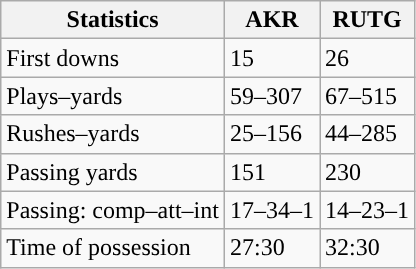<table class="wikitable" style="float:left">
<tr>
<th>Statistics</th>
<th>AKR</th>
<th>RUTG</th>
</tr>
<tr>
<td>First downs</td>
<td>15</td>
<td>26</td>
</tr>
<tr>
<td>Plays–yards</td>
<td>59–307</td>
<td>67–515</td>
</tr>
<tr>
<td>Rushes–yards</td>
<td>25–156</td>
<td>44–285</td>
</tr>
<tr>
<td>Passing yards</td>
<td>151</td>
<td>230</td>
</tr>
<tr>
<td>Passing: comp–att–int</td>
<td>17–34–1</td>
<td>14–23–1</td>
</tr>
<tr>
<td>Time of possession</td>
<td>27:30</td>
<td>32:30</td>
</tr>
</table>
